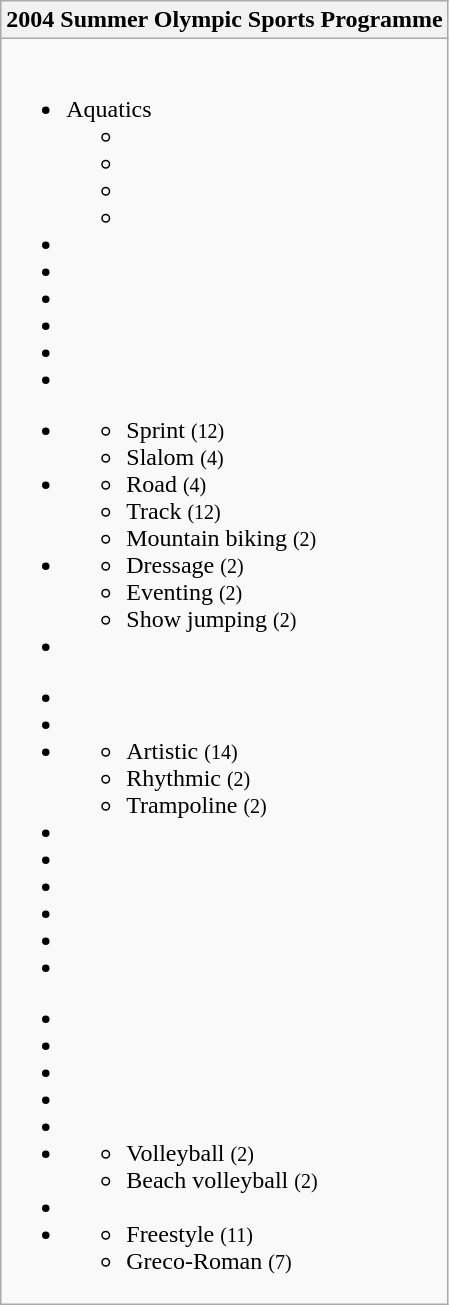<table class="wikitable">
<tr>
<th>2004 Summer Olympic Sports Programme</th>
</tr>
<tr>
<td><br>
<ul><li>Aquatics<ul><li></li><li></li><li></li><li></li></ul></li><li></li><li></li><li></li><li></li><li></li><li></li></ul><ul><li><ul><li>Sprint <small>(12)</small></li><li>Slalom <small>(4)</small></li></ul></li><li><ul><li>Road <small>(4)</small></li><li>Track <small>(12)</small></li><li>Mountain biking <small>(2)</small></li></ul></li><li><ul><li>Dressage <small>(2)</small></li><li>Eventing <small>(2)</small></li><li>Show jumping <small>(2)</small></li></ul></li><li></li></ul><ul><li></li><li></li><li><ul><li>Artistic <small>(14)</small></li><li>Rhythmic <small>(2)</small></li><li>Trampoline <small>(2)</small></li></ul></li><li></li><li></li><li></li><li></li><li></li><li></li></ul><ul><li></li><li></li><li></li><li></li><li></li><li><ul><li>Volleyball <small>(2)</small></li><li>Beach volleyball <small>(2)</small></li></ul></li><li></li><li><ul><li>Freestyle <small>(11)</small></li><li>Greco-Roman <small>(7)</small></li></ul></li></ul></td>
</tr>
</table>
